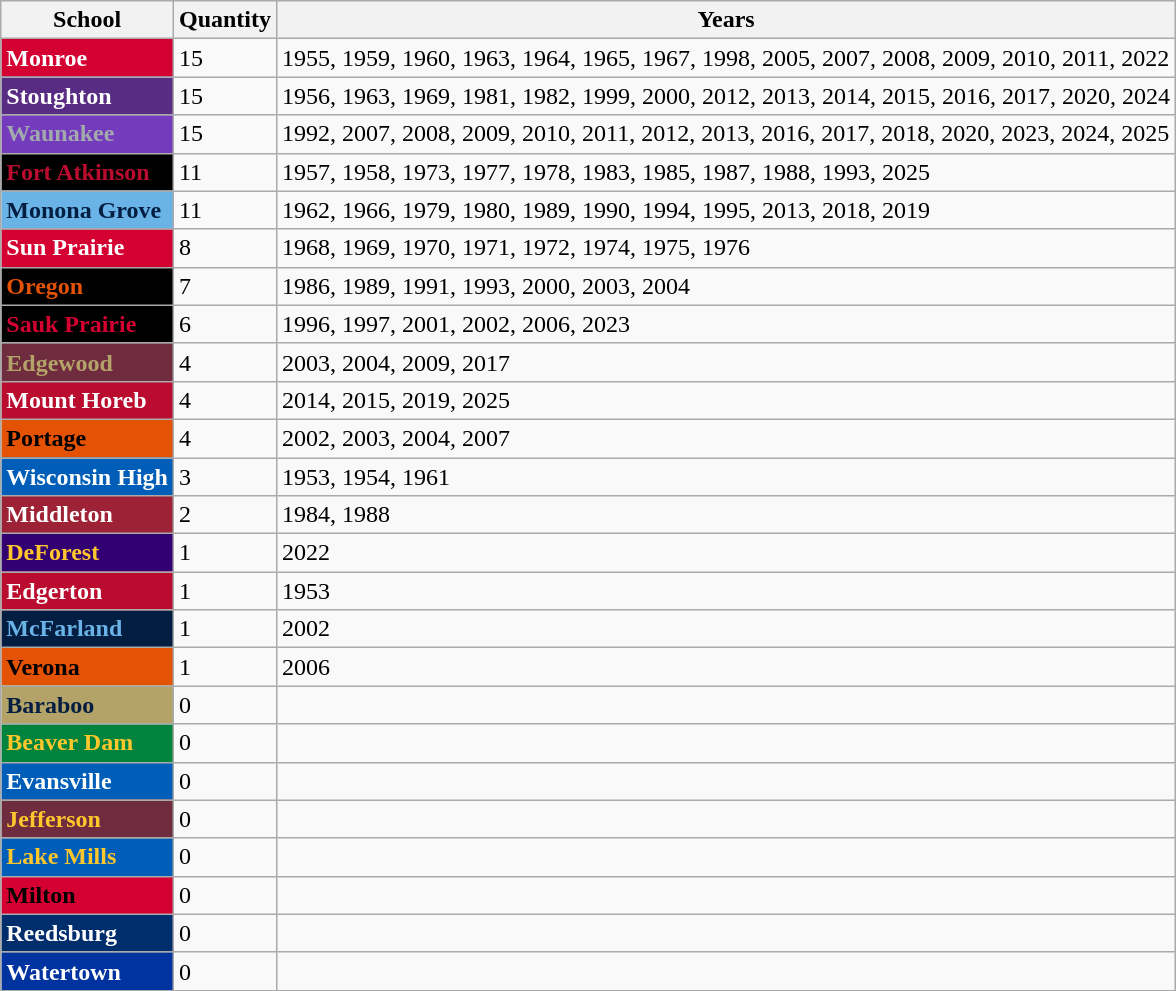<table class="wikitable">
<tr>
<th>School</th>
<th>Quantity</th>
<th>Years</th>
</tr>
<tr>
<td style="background: #d50032; color: white"><strong>Monroe</strong></td>
<td>15</td>
<td>1955, 1959, 1960, 1963, 1964, 1965, 1967, 1998, 2005, 2007, 2008, 2009, 2010, 2011, 2022</td>
</tr>
<tr>
<td style="background: #582c83; color: white"><strong>Stoughton</strong></td>
<td>15</td>
<td>1956, 1963, 1969, 1981, 1982, 1999, 2000, 2012, 2013, 2014, 2015, 2016, 2017, 2020, 2024</td>
</tr>
<tr>
<td style="background: #753bbd; color: #a2aaad"><strong>Waunakee</strong></td>
<td>15</td>
<td>1992, 2007, 2008, 2009, 2010, 2011, 2012, 2013, 2016, 2017, 2018, 2020, 2023, 2024, 2025</td>
</tr>
<tr>
<td style="background: black; color: #ba0c2f"><strong>Fort Atkinson</strong></td>
<td>11</td>
<td>1957, 1958, 1973, 1977, 1978, 1983, 1985, 1987, 1988, 1993, 2025</td>
</tr>
<tr>
<td style="background: #69b3e7; color: #041e42"><strong>Monona Grove</strong></td>
<td>11</td>
<td>1962, 1966, 1979, 1980, 1989, 1990, 1994, 1995, 2013, 2018, 2019</td>
</tr>
<tr>
<td style="background: #d50032; color: white"><strong>Sun Prairie</strong></td>
<td>8</td>
<td>1968, 1969, 1970, 1971, 1972, 1974, 1975, 1976</td>
</tr>
<tr>
<td style="background: black; color: #e35205"><strong>Oregon</strong></td>
<td>7</td>
<td>1986, 1989, 1991, 1993, 2000, 2003, 2004</td>
</tr>
<tr>
<td style="background: black; color: #d50032"><strong>Sauk Prairie</strong></td>
<td>6</td>
<td>1996, 1997, 2001, 2002, 2006, 2023</td>
</tr>
<tr>
<td style="background: #6f2c3f; color: #b3a369"><strong>Edgewood</strong></td>
<td>4</td>
<td>2003, 2004, 2009, 2017</td>
</tr>
<tr>
<td style="background: #ba0c2f; color: white"><strong>Mount Horeb</strong></td>
<td>4</td>
<td>2014, 2015, 2019, 2025</td>
</tr>
<tr>
<td style="background: #e35205; color: black"><strong>Portage</strong></td>
<td>4</td>
<td>2002, 2003, 2004, 2007</td>
</tr>
<tr>
<td style="background: #005eb8; color: white"><strong>Wisconsin High</strong></td>
<td>3</td>
<td>1953, 1954, 1961</td>
</tr>
<tr>
<td style="background: #9d2235; color: white"><strong>Middleton</strong></td>
<td>2</td>
<td>1984, 1988</td>
</tr>
<tr>
<td style="background: #330072; color: #ffc72c"><strong>DeForest</strong></td>
<td>1</td>
<td>2022</td>
</tr>
<tr>
<td style="background: #ba0c2f; color: white"><strong>Edgerton</strong></td>
<td>1</td>
<td>1953</td>
</tr>
<tr>
<td style="background: #041e42; color: #69b3e7"><strong>McFarland</strong></td>
<td>1</td>
<td>2002</td>
</tr>
<tr>
<td style="background: #e35205; color: black"><strong>Verona</strong></td>
<td>1</td>
<td>2006</td>
</tr>
<tr>
<td style="background: #b3a369; color: #041e42"><strong>Baraboo</strong></td>
<td>0</td>
<td></td>
</tr>
<tr>
<td style="background: #00843d; color: #ffc72c"><strong>Beaver Dam</strong></td>
<td>0</td>
<td></td>
</tr>
<tr>
<td style="background: #005eb8; color: white"><strong>Evansville</strong></td>
<td>0</td>
<td></td>
</tr>
<tr>
<td style="background: #6f2c3f; color: #ffc72c"><strong>Jefferson</strong></td>
<td>0</td>
<td></td>
</tr>
<tr>
<td style="background: #005eb8; color: #ffc72c"><strong>Lake Mills</strong></td>
<td>0</td>
<td></td>
</tr>
<tr>
<td style="background: #d50032; color: black"><strong>Milton</strong></td>
<td>0</td>
<td></td>
</tr>
<tr>
<td style="background: #002d6c; color: white"><strong>Reedsburg</strong></td>
<td>0</td>
<td></td>
</tr>
<tr>
<td style="background: #0032a0; color: white"><strong>Watertown</strong></td>
<td>0</td>
<td></td>
</tr>
</table>
